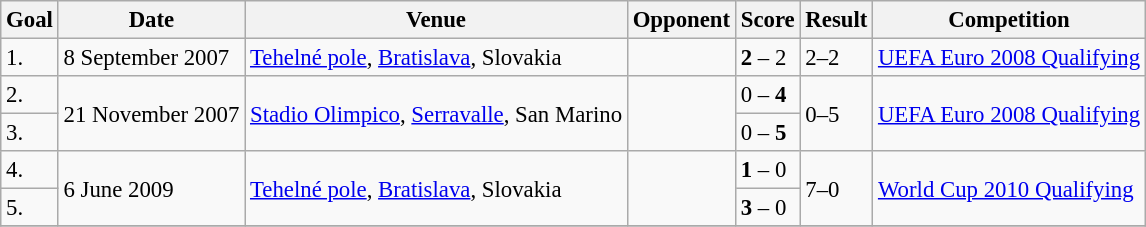<table class="wikitable" style="font-size:95%;">
<tr>
<th>Goal</th>
<th>Date</th>
<th>Venue</th>
<th>Opponent</th>
<th>Score</th>
<th>Result</th>
<th>Competition</th>
</tr>
<tr>
<td>1.</td>
<td>8 September 2007</td>
<td><a href='#'>Tehelné pole</a>, <a href='#'>Bratislava</a>, Slovakia</td>
<td></td>
<td><strong>2</strong> – 2</td>
<td>2–2</td>
<td><a href='#'>UEFA Euro 2008 Qualifying</a></td>
</tr>
<tr>
<td>2.</td>
<td rowspan=2>21 November 2007</td>
<td rowspan=2><a href='#'>Stadio Olimpico</a>, <a href='#'>Serravalle</a>, San Marino</td>
<td rowspan=2></td>
<td>0 – <strong>4</strong></td>
<td rowspan=2>0–5</td>
<td rowspan=2><a href='#'>UEFA Euro 2008 Qualifying</a></td>
</tr>
<tr>
<td>3.</td>
<td>0 – <strong>5</strong></td>
</tr>
<tr>
<td>4.</td>
<td rowspan=2>6 June 2009</td>
<td rowspan=2><a href='#'>Tehelné pole</a>, <a href='#'>Bratislava</a>, Slovakia</td>
<td rowspan=2></td>
<td><strong>1</strong> – 0</td>
<td rowspan=2>7–0</td>
<td rowspan=2><a href='#'>World Cup 2010 Qualifying</a></td>
</tr>
<tr>
<td>5.</td>
<td><strong>3</strong> – 0</td>
</tr>
<tr>
</tr>
</table>
